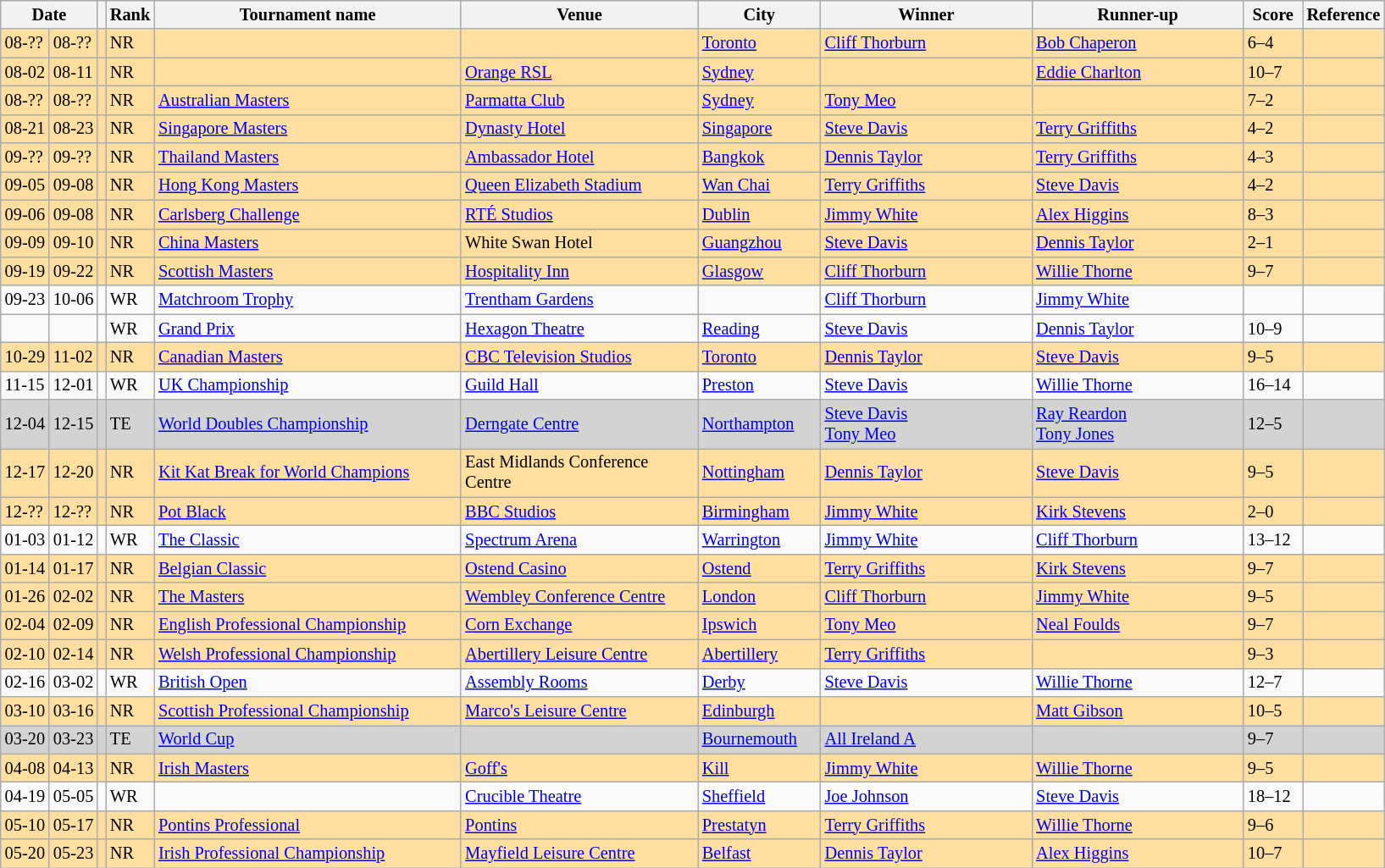<table class="wikitable" style="font-size: 85%">
<tr>
<th colspan="2" width=40 align="center">Date</th>
<th></th>
<th>Rank</th>
<th width=235>Tournament name</th>
<th width=180>Venue</th>
<th width=90>City</th>
<th width=160>Winner</th>
<th width=160>Runner-up</th>
<th width=40>Score</th>
<th width=20>Reference</th>
</tr>
<tr bgcolor="#ffdf9f">
<td>08-??</td>
<td>08-??</td>
<td></td>
<td>NR</td>
<td></td>
<td></td>
<td><a href='#'>Toronto</a></td>
<td> <a href='#'>Cliff Thorburn</a></td>
<td> <a href='#'>Bob Chaperon</a></td>
<td>6–4</td>
<td></td>
</tr>
<tr bgcolor="#ffdf9f">
<td>08-02</td>
<td>08-11</td>
<td></td>
<td>NR</td>
<td></td>
<td><a href='#'>Orange RSL</a></td>
<td><a href='#'>Sydney</a></td>
<td></td>
<td> <a href='#'>Eddie Charlton</a></td>
<td>10–7</td>
<td></td>
</tr>
<tr bgcolor="#ffdf9f">
<td>08-??</td>
<td>08-??</td>
<td></td>
<td>NR</td>
<td><a href='#'>Australian Masters</a></td>
<td><a href='#'>Parmatta Club</a></td>
<td><a href='#'>Sydney</a></td>
<td> <a href='#'>Tony Meo</a></td>
<td></td>
<td>7–2</td>
<td></td>
</tr>
<tr bgcolor="#ffdf9f">
<td>08-21</td>
<td>08-23</td>
<td></td>
<td>NR</td>
<td><a href='#'>Singapore Masters</a></td>
<td><a href='#'>Dynasty Hotel</a></td>
<td><a href='#'>Singapore</a></td>
<td> <a href='#'>Steve Davis</a></td>
<td> <a href='#'>Terry Griffiths</a></td>
<td>4–2</td>
<td></td>
</tr>
<tr bgcolor="#ffdf9f">
<td>09-??</td>
<td>09-??</td>
<td></td>
<td>NR</td>
<td><a href='#'>Thailand Masters</a></td>
<td><a href='#'>Ambassador Hotel</a></td>
<td><a href='#'>Bangkok</a></td>
<td> <a href='#'>Dennis Taylor</a></td>
<td> <a href='#'>Terry Griffiths</a></td>
<td>4–3</td>
<td></td>
</tr>
<tr bgcolor="#ffdf9f">
<td>09-05</td>
<td>09-08</td>
<td></td>
<td>NR</td>
<td><a href='#'>Hong Kong Masters</a></td>
<td><a href='#'>Queen Elizabeth Stadium</a></td>
<td><a href='#'>Wan Chai</a></td>
<td> <a href='#'>Terry Griffiths</a></td>
<td> <a href='#'>Steve Davis</a></td>
<td>4–2</td>
<td></td>
</tr>
<tr bgcolor="#ffdf9f">
<td>09-06</td>
<td>09-08</td>
<td></td>
<td>NR</td>
<td><a href='#'>Carlsberg Challenge</a></td>
<td><a href='#'>RTÉ Studios</a></td>
<td><a href='#'>Dublin</a></td>
<td> <a href='#'>Jimmy White</a></td>
<td> <a href='#'>Alex Higgins</a></td>
<td>8–3</td>
<td></td>
</tr>
<tr bgcolor="#ffdf9f">
<td>09-09</td>
<td>09-10</td>
<td></td>
<td>NR</td>
<td><a href='#'>China Masters</a></td>
<td>White Swan Hotel</td>
<td><a href='#'>Guangzhou</a></td>
<td> <a href='#'>Steve Davis</a></td>
<td> <a href='#'>Dennis Taylor</a></td>
<td>2–1</td>
<td></td>
</tr>
<tr bgcolor="#ffdf9f">
<td>09-19</td>
<td>09-22</td>
<td></td>
<td>NR</td>
<td><a href='#'>Scottish Masters</a></td>
<td><a href='#'>Hospitality Inn</a></td>
<td><a href='#'>Glasgow</a></td>
<td> <a href='#'>Cliff Thorburn</a></td>
<td> <a href='#'>Willie Thorne</a></td>
<td>9–7</td>
<td></td>
</tr>
<tr>
<td>09-23</td>
<td>10-06</td>
<td></td>
<td>WR</td>
<td><a href='#'>Matchroom Trophy</a></td>
<td><a href='#'>Trentham Gardens</a></td>
<td></td>
<td> <a href='#'>Cliff Thorburn</a></td>
<td> <a href='#'>Jimmy White</a></td>
<td></td>
<td></td>
</tr>
<tr>
<td></td>
<td></td>
<td></td>
<td>WR</td>
<td><a href='#'>Grand Prix</a></td>
<td><a href='#'>Hexagon Theatre</a></td>
<td><a href='#'>Reading</a></td>
<td> <a href='#'>Steve Davis</a></td>
<td> <a href='#'>Dennis Taylor</a></td>
<td>10–9</td>
<td></td>
</tr>
<tr bgcolor="#ffdf9f">
<td>10-29</td>
<td>11-02</td>
<td></td>
<td>NR</td>
<td><a href='#'>Canadian Masters</a></td>
<td><a href='#'>CBC Television Studios</a></td>
<td><a href='#'>Toronto</a></td>
<td> <a href='#'>Dennis Taylor</a></td>
<td> <a href='#'>Steve Davis</a></td>
<td>9–5</td>
<td></td>
</tr>
<tr>
<td>11-15</td>
<td>12-01</td>
<td></td>
<td>WR</td>
<td><a href='#'>UK Championship</a></td>
<td><a href='#'>Guild Hall</a></td>
<td><a href='#'>Preston</a></td>
<td> <a href='#'>Steve Davis</a></td>
<td> <a href='#'>Willie Thorne</a></td>
<td>16–14</td>
<td></td>
</tr>
<tr style="background:lightgray;">
<td>12-04</td>
<td>12-15</td>
<td></td>
<td>TE</td>
<td><a href='#'>World Doubles Championship</a></td>
<td><a href='#'>Derngate Centre</a></td>
<td><a href='#'>Northampton</a></td>
<td> <a href='#'>Steve Davis</a><br> <a href='#'>Tony Meo</a></td>
<td> <a href='#'>Ray Reardon</a><br> <a href='#'>Tony Jones</a></td>
<td>12–5</td>
<td></td>
</tr>
<tr bgcolor="#ffdf9f">
<td>12-17</td>
<td>12-20</td>
<td></td>
<td>NR</td>
<td><a href='#'>Kit Kat Break for World Champions</a></td>
<td>East Midlands Conference Centre</td>
<td><a href='#'>Nottingham</a></td>
<td> <a href='#'>Dennis Taylor</a></td>
<td> <a href='#'>Steve Davis</a></td>
<td>9–5</td>
<td></td>
</tr>
<tr bgcolor="#ffdf9f">
<td>12-??</td>
<td>12-??</td>
<td></td>
<td>NR</td>
<td><a href='#'>Pot Black</a></td>
<td><a href='#'>BBC Studios</a></td>
<td><a href='#'>Birmingham</a></td>
<td> <a href='#'>Jimmy White</a></td>
<td> <a href='#'>Kirk Stevens</a></td>
<td>2–0</td>
<td></td>
</tr>
<tr>
<td>01-03</td>
<td>01-12</td>
<td></td>
<td>WR</td>
<td><a href='#'>The Classic</a></td>
<td><a href='#'>Spectrum Arena</a></td>
<td><a href='#'>Warrington</a></td>
<td> <a href='#'>Jimmy White</a></td>
<td> <a href='#'>Cliff Thorburn</a></td>
<td>13–12</td>
<td></td>
</tr>
<tr bgcolor="#ffdf9f">
<td>01-14</td>
<td>01-17</td>
<td></td>
<td>NR</td>
<td><a href='#'>Belgian Classic</a></td>
<td><a href='#'>Ostend Casino</a></td>
<td><a href='#'>Ostend</a></td>
<td> <a href='#'>Terry Griffiths</a></td>
<td> <a href='#'>Kirk Stevens</a></td>
<td>9–7</td>
<td></td>
</tr>
<tr bgcolor="#ffdf9f">
<td>01-26</td>
<td>02-02</td>
<td></td>
<td>NR</td>
<td><a href='#'>The Masters</a></td>
<td><a href='#'>Wembley Conference Centre</a></td>
<td><a href='#'>London</a></td>
<td> <a href='#'>Cliff Thorburn</a></td>
<td> <a href='#'>Jimmy White</a></td>
<td>9–5</td>
<td></td>
</tr>
<tr bgcolor="#ffdf9f">
<td>02-04</td>
<td>02-09</td>
<td></td>
<td>NR</td>
<td><a href='#'>English Professional Championship</a></td>
<td><a href='#'>Corn Exchange</a></td>
<td><a href='#'>Ipswich</a></td>
<td> <a href='#'>Tony Meo</a></td>
<td> <a href='#'>Neal Foulds</a></td>
<td>9–7</td>
<td></td>
</tr>
<tr bgcolor="#ffdf9f">
<td>02-10</td>
<td>02-14</td>
<td></td>
<td>NR</td>
<td><a href='#'>Welsh Professional Championship</a></td>
<td><a href='#'>Abertillery Leisure Centre</a></td>
<td><a href='#'>Abertillery</a></td>
<td> <a href='#'>Terry Griffiths</a></td>
<td></td>
<td>9–3</td>
<td></td>
</tr>
<tr>
<td>02-16</td>
<td>03-02</td>
<td></td>
<td>WR</td>
<td><a href='#'>British Open</a></td>
<td><a href='#'>Assembly Rooms</a></td>
<td><a href='#'>Derby</a></td>
<td> <a href='#'>Steve Davis</a></td>
<td> <a href='#'>Willie Thorne</a></td>
<td>12–7</td>
<td></td>
</tr>
<tr bgcolor="#ffdf9f">
<td>03-10</td>
<td>03-16</td>
<td></td>
<td>NR</td>
<td><a href='#'>Scottish Professional Championship</a></td>
<td><a href='#'>Marco's Leisure Centre</a></td>
<td><a href='#'>Edinburgh</a></td>
<td></td>
<td> <a href='#'>Matt Gibson</a></td>
<td>10–5</td>
<td></td>
</tr>
<tr style="background:lightgray;">
<td>03-20</td>
<td>03-23</td>
<td></td>
<td>TE</td>
<td><a href='#'>World Cup</a></td>
<td></td>
<td><a href='#'>Bournemouth</a></td>
<td> <a href='#'>All Ireland A</a></td>
<td></td>
<td>9–7</td>
<td></td>
</tr>
<tr bgcolor="#ffdf9f">
<td>04-08</td>
<td>04-13</td>
<td></td>
<td>NR</td>
<td><a href='#'>Irish Masters</a></td>
<td><a href='#'>Goff's</a></td>
<td><a href='#'>Kill</a></td>
<td> <a href='#'>Jimmy White</a></td>
<td> <a href='#'>Willie Thorne</a></td>
<td>9–5</td>
<td></td>
</tr>
<tr>
<td>04-19</td>
<td>05-05</td>
<td></td>
<td>WR</td>
<td></td>
<td><a href='#'>Crucible Theatre</a></td>
<td><a href='#'>Sheffield</a></td>
<td> <a href='#'>Joe Johnson</a></td>
<td> <a href='#'>Steve Davis</a></td>
<td>18–12</td>
<td></td>
</tr>
<tr bgcolor="#ffdf9f">
<td>05-10</td>
<td>05-17</td>
<td></td>
<td>NR</td>
<td><a href='#'>Pontins Professional</a></td>
<td><a href='#'>Pontins</a></td>
<td><a href='#'>Prestatyn</a></td>
<td> <a href='#'>Terry Griffiths</a></td>
<td> <a href='#'>Willie Thorne</a></td>
<td>9–6</td>
<td></td>
</tr>
<tr bgcolor="#ffdf9f">
<td>05-20</td>
<td>05-23</td>
<td></td>
<td>NR</td>
<td><a href='#'>Irish Professional Championship</a></td>
<td><a href='#'>Mayfield Leisure Centre</a></td>
<td><a href='#'>Belfast</a></td>
<td> <a href='#'>Dennis Taylor</a></td>
<td> <a href='#'>Alex Higgins</a></td>
<td>10–7</td>
<td></td>
</tr>
</table>
